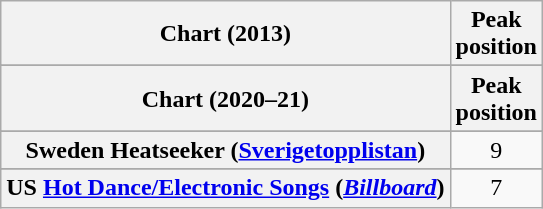<table class="wikitable plainrowheaders">
<tr>
<th>Chart (2013)</th>
<th>Peak<br>position</th>
</tr>
<tr>
</tr>
<tr>
<th>Chart (2020–21)</th>
<th>Peak<br>position</th>
</tr>
<tr>
</tr>
<tr>
</tr>
<tr>
</tr>
<tr>
</tr>
<tr>
</tr>
<tr>
<th scope="row">Sweden Heatseeker (<a href='#'>Sverigetopplistan</a>)</th>
<td align="center">9</td>
</tr>
<tr>
</tr>
<tr>
<th scope="row">US <a href='#'>Hot Dance/Electronic Songs</a> (<em><a href='#'>Billboard</a></em>)</th>
<td align="center">7</td>
</tr>
</table>
